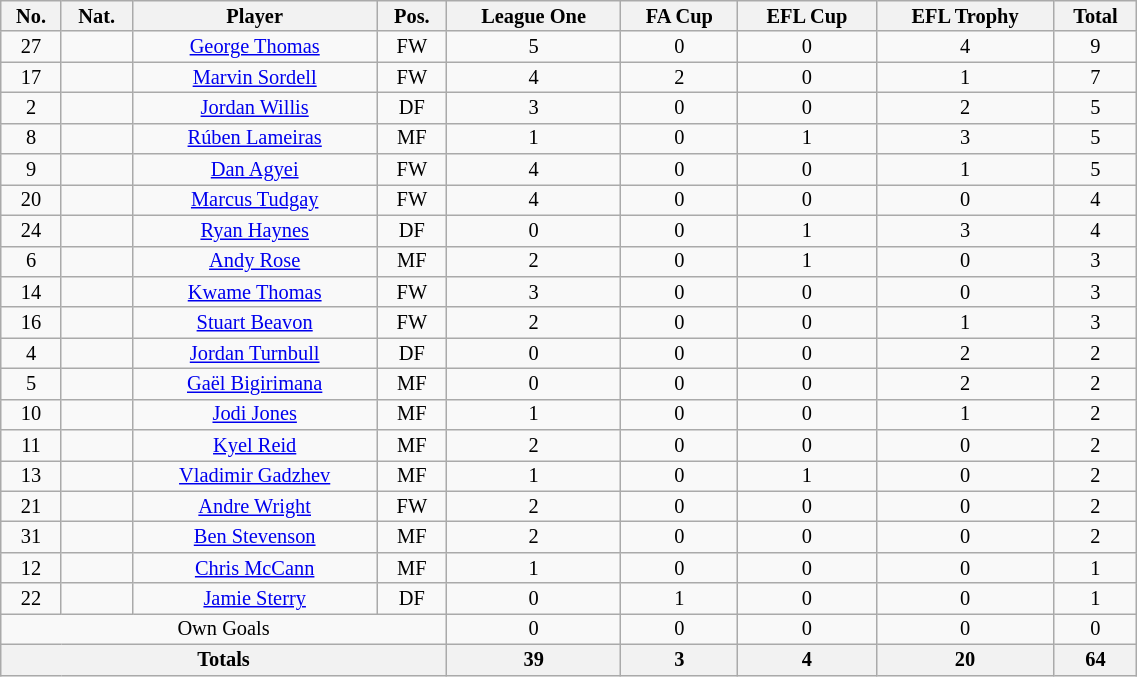<table class="wikitable sortable alternance" style="font-size:85%; text-align:center; line-height:14px; width:60%;">
<tr>
<th>No.</th>
<th>Nat.</th>
<th>Player</th>
<th>Pos.</th>
<th>League One</th>
<th>FA Cup</th>
<th>EFL Cup</th>
<th>EFL Trophy</th>
<th>Total</th>
</tr>
<tr>
<td>27</td>
<td></td>
<td><a href='#'>George Thomas</a></td>
<td>FW</td>
<td>5</td>
<td>0</td>
<td>0</td>
<td>4</td>
<td>9</td>
</tr>
<tr>
<td>17</td>
<td></td>
<td><a href='#'>Marvin Sordell</a></td>
<td>FW</td>
<td>4</td>
<td>2</td>
<td>0</td>
<td>1</td>
<td>7</td>
</tr>
<tr>
<td>2</td>
<td></td>
<td><a href='#'>Jordan Willis</a></td>
<td>DF</td>
<td>3</td>
<td>0</td>
<td>0</td>
<td>2</td>
<td>5</td>
</tr>
<tr>
<td>8</td>
<td></td>
<td><a href='#'>Rúben Lameiras</a></td>
<td>MF</td>
<td>1</td>
<td>0</td>
<td>1</td>
<td>3</td>
<td>5</td>
</tr>
<tr>
<td>9</td>
<td></td>
<td><a href='#'>Dan Agyei</a></td>
<td>FW</td>
<td>4</td>
<td>0</td>
<td>0</td>
<td>1</td>
<td>5</td>
</tr>
<tr>
<td>20</td>
<td></td>
<td><a href='#'>Marcus Tudgay</a></td>
<td>FW</td>
<td>4</td>
<td>0</td>
<td>0</td>
<td>0</td>
<td>4</td>
</tr>
<tr>
<td>24</td>
<td></td>
<td><a href='#'>Ryan Haynes</a></td>
<td>DF</td>
<td>0</td>
<td>0</td>
<td>1</td>
<td>3</td>
<td>4</td>
</tr>
<tr>
<td>6</td>
<td></td>
<td><a href='#'>Andy Rose</a></td>
<td>MF</td>
<td>2</td>
<td>0</td>
<td>1</td>
<td>0</td>
<td>3</td>
</tr>
<tr>
<td>14</td>
<td></td>
<td><a href='#'>Kwame Thomas</a></td>
<td>FW</td>
<td>3</td>
<td>0</td>
<td>0</td>
<td>0</td>
<td>3</td>
</tr>
<tr>
<td>16</td>
<td></td>
<td><a href='#'>Stuart Beavon</a></td>
<td>FW</td>
<td>2</td>
<td>0</td>
<td>0</td>
<td>1</td>
<td>3</td>
</tr>
<tr>
<td>4</td>
<td></td>
<td><a href='#'>Jordan Turnbull</a></td>
<td>DF</td>
<td>0</td>
<td>0</td>
<td>0</td>
<td>2</td>
<td>2</td>
</tr>
<tr>
<td>5</td>
<td></td>
<td><a href='#'>Gaël Bigirimana</a></td>
<td>MF</td>
<td>0</td>
<td>0</td>
<td>0</td>
<td>2</td>
<td>2</td>
</tr>
<tr>
<td>10</td>
<td></td>
<td><a href='#'>Jodi Jones</a></td>
<td>MF</td>
<td>1</td>
<td>0</td>
<td>0</td>
<td>1</td>
<td>2</td>
</tr>
<tr>
<td>11</td>
<td></td>
<td><a href='#'>Kyel Reid</a></td>
<td>MF</td>
<td>2</td>
<td>0</td>
<td>0</td>
<td>0</td>
<td>2</td>
</tr>
<tr>
<td>13</td>
<td></td>
<td><a href='#'>Vladimir Gadzhev</a></td>
<td>MF</td>
<td>1</td>
<td>0</td>
<td>1</td>
<td>0</td>
<td>2</td>
</tr>
<tr>
<td>21</td>
<td></td>
<td><a href='#'>Andre Wright</a></td>
<td>FW</td>
<td>2</td>
<td>0</td>
<td>0</td>
<td>0</td>
<td>2</td>
</tr>
<tr>
<td>31</td>
<td></td>
<td><a href='#'>Ben Stevenson</a></td>
<td>MF</td>
<td>2</td>
<td>0</td>
<td>0</td>
<td>0</td>
<td>2</td>
</tr>
<tr>
<td>12</td>
<td></td>
<td><a href='#'>Chris McCann</a></td>
<td>MF</td>
<td>1</td>
<td>0</td>
<td>0</td>
<td>0</td>
<td>1</td>
</tr>
<tr>
<td>22</td>
<td></td>
<td><a href='#'>Jamie Sterry</a></td>
<td>DF</td>
<td>0</td>
<td>1</td>
<td>0</td>
<td>0</td>
<td>1</td>
</tr>
<tr class="sortbottom">
<td colspan="4">Own Goals</td>
<td>0</td>
<td>0</td>
<td>0</td>
<td>0</td>
<td>0</td>
</tr>
<tr class="sortbottom">
<th colspan="4">Totals</th>
<th>39</th>
<th>3</th>
<th>4</th>
<th>20</th>
<th>64</th>
</tr>
</table>
